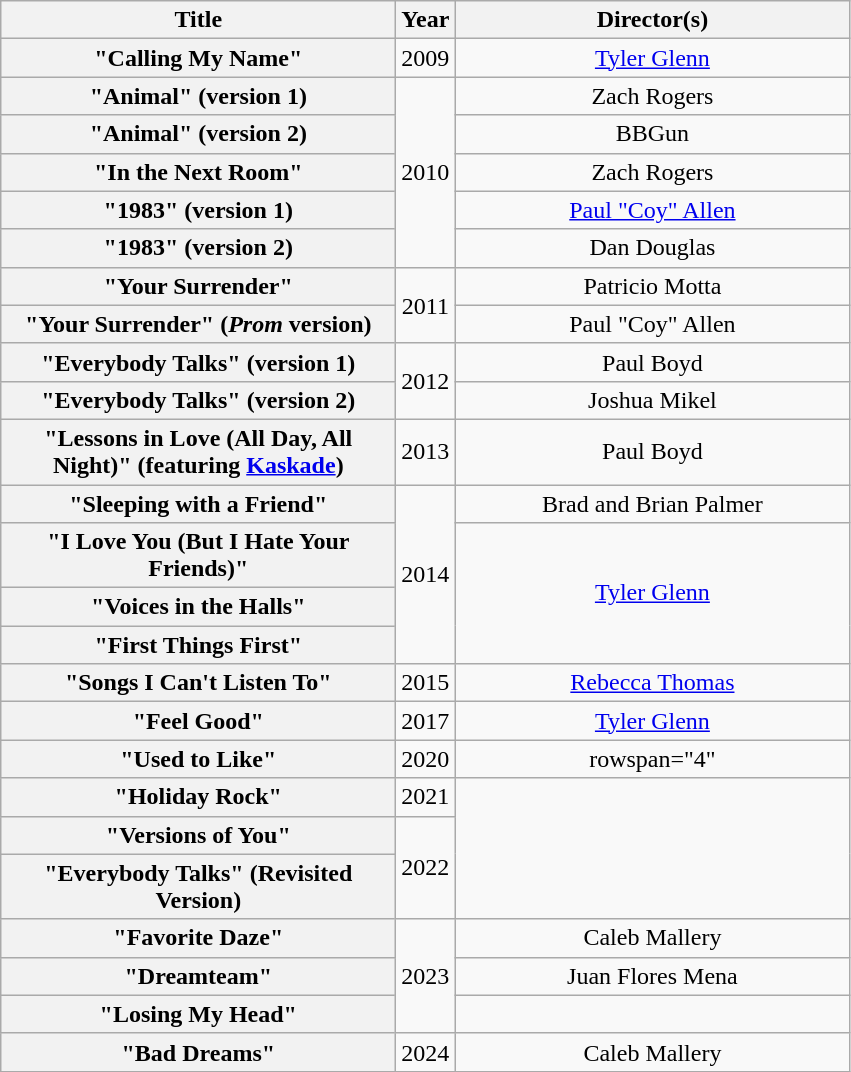<table class="wikitable plainrowheaders" style="text-align:center;">
<tr>
<th scope="col" style="width:16em;">Title</th>
<th scope="col">Year</th>
<th scope="col" style="width:16em;">Director(s)</th>
</tr>
<tr>
<th scope="row">"Calling My Name"</th>
<td rowspan="1">2009</td>
<td><a href='#'>Tyler Glenn</a></td>
</tr>
<tr>
<th scope="row">"Animal" (version 1)</th>
<td rowspan="5">2010</td>
<td>Zach Rogers</td>
</tr>
<tr>
<th scope="row">"Animal" (version 2)</th>
<td>BBGun</td>
</tr>
<tr>
<th scope="row">"In the Next Room"</th>
<td>Zach Rogers</td>
</tr>
<tr>
<th scope="row">"1983" (version 1)</th>
<td><a href='#'>Paul "Coy" Allen</a></td>
</tr>
<tr>
<th scope="row">"1983" (version 2)</th>
<td>Dan Douglas</td>
</tr>
<tr>
<th scope="row">"Your Surrender"</th>
<td rowspan="2">2011</td>
<td>Patricio Motta</td>
</tr>
<tr>
<th scope="row">"Your Surrender" (<em>Prom</em> version)</th>
<td>Paul "Coy" Allen</td>
</tr>
<tr>
<th scope="row">"Everybody Talks" (version 1)</th>
<td rowspan="2">2012</td>
<td>Paul Boyd</td>
</tr>
<tr>
<th scope="row">"Everybody Talks" (version 2)</th>
<td>Joshua Mikel</td>
</tr>
<tr>
<th scope="row">"Lessons in Love (All Day, All Night)" <span>(featuring <a href='#'>Kaskade</a>)</span></th>
<td>2013</td>
<td>Paul Boyd</td>
</tr>
<tr>
<th scope="row">"Sleeping with a Friend"</th>
<td rowspan="4">2014</td>
<td>Brad and Brian Palmer</td>
</tr>
<tr>
<th scope="row">"I Love You (But I Hate Your Friends)"</th>
<td rowspan="3"><a href='#'>Tyler Glenn</a></td>
</tr>
<tr>
<th scope="row">"Voices in the Halls"</th>
</tr>
<tr>
<th scope="row">"First Things First"</th>
</tr>
<tr>
<th scope="row">"Songs I Can't Listen To"</th>
<td>2015</td>
<td><a href='#'>Rebecca Thomas</a></td>
</tr>
<tr>
<th scope="row">"Feel Good"</th>
<td>2017</td>
<td><a href='#'>Tyler Glenn</a></td>
</tr>
<tr>
<th scope="row">"Used to Like"</th>
<td>2020</td>
<td>rowspan="4" </td>
</tr>
<tr>
<th scope="row">"Holiday Rock"</th>
<td>2021</td>
</tr>
<tr>
<th scope="row">"Versions of You"</th>
<td rowspan="2">2022</td>
</tr>
<tr>
<th scope="row">"Everybody Talks" (Revisited Version)</th>
</tr>
<tr>
<th scope="row">"Favorite Daze"</th>
<td rowspan="3">2023</td>
<td>Caleb Mallery</td>
</tr>
<tr>
<th scope="row">"Dreamteam"</th>
<td>Juan Flores Mena</td>
</tr>
<tr>
<th scope="row">"Losing My Head"</th>
<td></td>
</tr>
<tr>
<th scope="row">"Bad Dreams"</th>
<td>2024</td>
<td>Caleb Mallery</td>
</tr>
</table>
